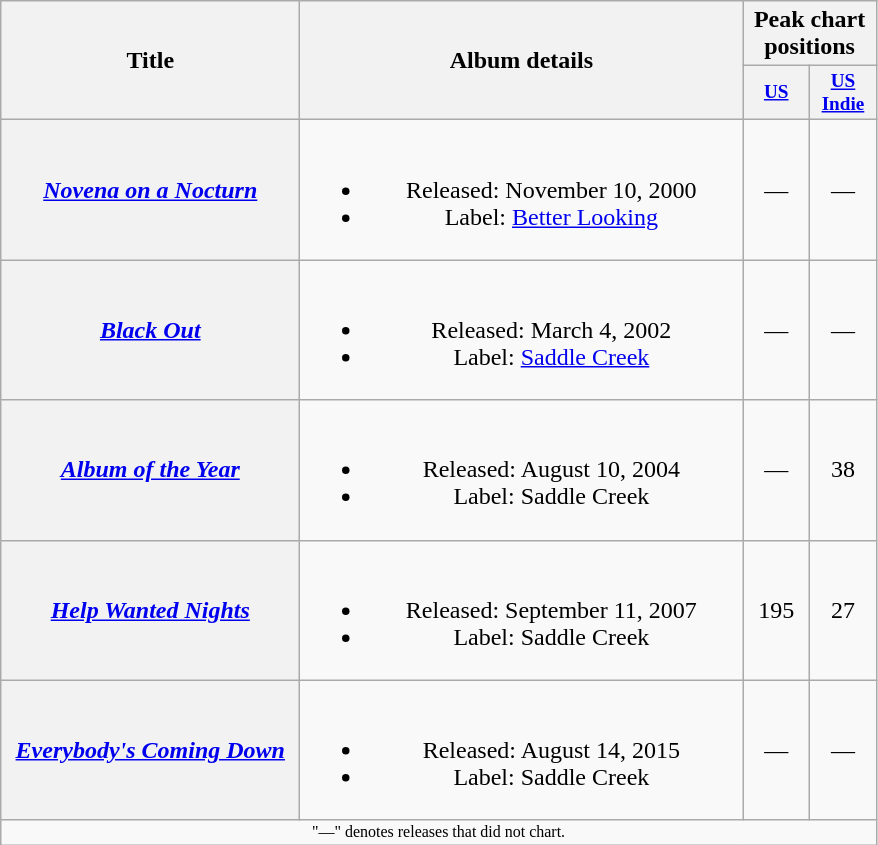<table class="wikitable plainrowheaders" style="text-align:center;">
<tr>
<th scope="col" rowspan="2" style="width:12em;">Title</th>
<th scope="col" rowspan="2" style="width:18em;">Album details</th>
<th scope="col" colspan="2">Peak chart positions</th>
</tr>
<tr>
<th scope="col" style="width:3em;font-size:80%;"><a href='#'>US</a><br></th>
<th scope="col" style="width:3em;font-size:80%;"><a href='#'>US<br>Indie</a><br></th>
</tr>
<tr>
<th scope="row"><em><a href='#'>Novena on a Nocturn</a></em></th>
<td><br><ul><li>Released: November 10, 2000</li><li>Label: <a href='#'>Better Looking</a></li></ul></td>
<td>—</td>
<td>—</td>
</tr>
<tr>
<th scope="row"><em><a href='#'>Black Out</a></em></th>
<td><br><ul><li>Released: March 4, 2002</li><li>Label: <a href='#'>Saddle Creek</a></li></ul></td>
<td>—</td>
<td>—</td>
</tr>
<tr>
<th scope="row"><em><a href='#'>Album of the Year</a></em></th>
<td><br><ul><li>Released: August 10, 2004</li><li>Label: Saddle Creek</li></ul></td>
<td>—</td>
<td>38</td>
</tr>
<tr>
<th scope="row"><em><a href='#'>Help Wanted Nights</a></em></th>
<td><br><ul><li>Released: September 11, 2007</li><li>Label: Saddle Creek</li></ul></td>
<td>195</td>
<td>27</td>
</tr>
<tr>
<th scope="row"><em><a href='#'>Everybody's Coming Down</a></em></th>
<td><br><ul><li>Released: August 14, 2015</li><li>Label: Saddle Creek</li></ul></td>
<td>—</td>
<td>—</td>
</tr>
<tr>
<td colspan="6" style="text-align:center; font-size:8pt;">"—" denotes releases that did not chart.</td>
</tr>
</table>
